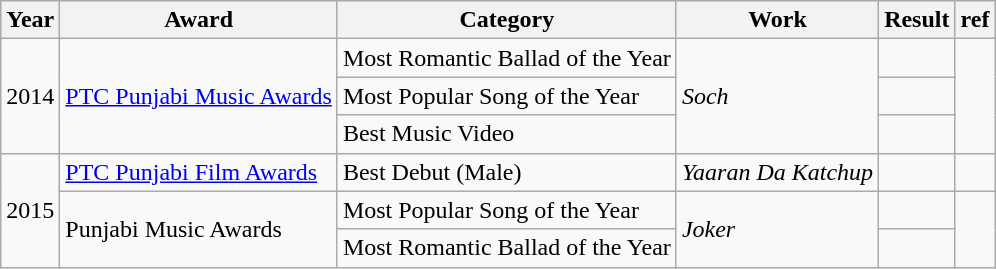<table class="wikitable">
<tr>
<th>Year</th>
<th>Award</th>
<th>Category</th>
<th>Work</th>
<th>Result</th>
<th>ref</th>
</tr>
<tr>
<td rowspan=3>2014</td>
<td rowspan="3"><a href='#'>PTC Punjabi Music Awards</a></td>
<td>Most Romantic Ballad of the Year</td>
<td rowspan=3><em>Soch</em></td>
<td></td>
<td rowspan=3></td>
</tr>
<tr>
<td>Most Popular Song of the Year</td>
<td></td>
</tr>
<tr>
<td>Best Music Video</td>
<td></td>
</tr>
<tr>
<td rowspan=3>2015</td>
<td><a href='#'>PTC Punjabi Film Awards</a></td>
<td>Best Debut (Male)</td>
<td><em>Yaaran Da Katchup</em></td>
<td></td>
<td></td>
</tr>
<tr>
<td rowspan="2">Punjabi Music Awards</td>
<td>Most Popular Song of the Year</td>
<td rowspan=2><em>Joker</em></td>
<td></td>
<td rowspan=2></td>
</tr>
<tr>
<td>Most Romantic Ballad of the Year</td>
<td></td>
</tr>
</table>
